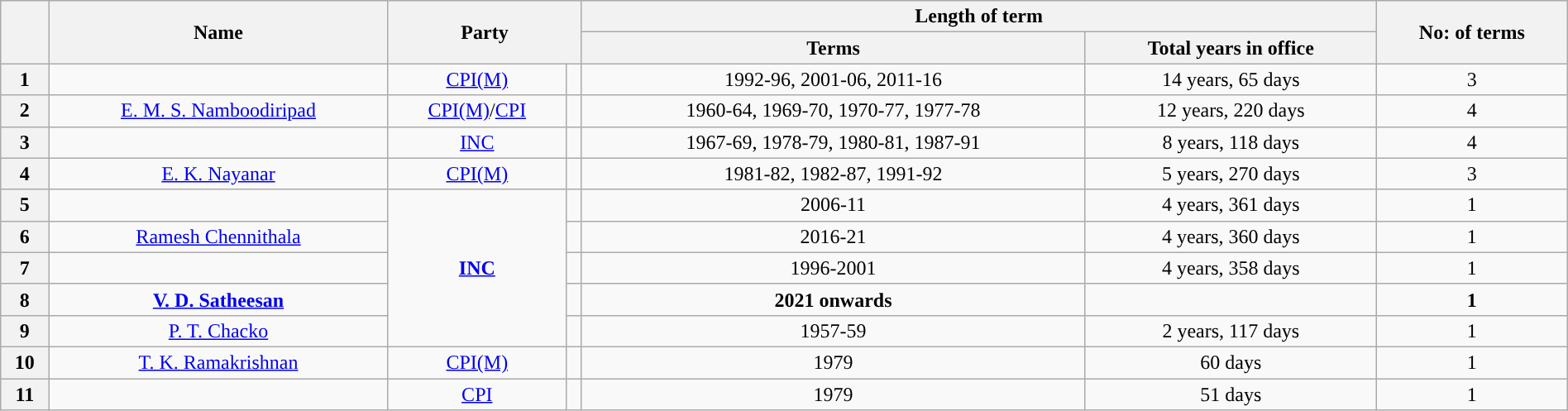<table class="wikitable sortable" style="width:100%; text-align:center">
<tr>
<th rowspan="2" data-sort-type="number"></th>
<th rowspan="2">Name</th>
<th colspan="2" rowspan="2">Party</th>
<th colspan="2">Length of term</th>
<th rowspan="2">No: of terms</th>
</tr>
<tr>
<th>Terms</th>
<th>Total years in office</th>
</tr>
<tr>
<th data-sort-value="1">1</th>
<td></td>
<td><a href='#'>CPI(M)</a></td>
<td style="background-color: "></td>
<td>1992-96, 2001-06, 2011-16</td>
<td>14 years, 65 days</td>
<td>3</td>
</tr>
<tr>
<th>2</th>
<td><a href='#'>E. M. S. Namboodiripad</a></td>
<td><a href='#'>CPI(M)</a>/<a href='#'>CPI</a></td>
<td style="background-color: "></td>
<td>1960-64, 1969-70, 1970-77, 1977-78</td>
<td>12 years, 220 days</td>
<td>4</td>
</tr>
<tr>
<th data-sort-value="2">3</th>
<td></td>
<td><a href='#'>INC</a></td>
<td style="background-color: "></td>
<td>1967-69, 1978-79, 1980-81, 1987-91</td>
<td>8 years, 118 days</td>
<td>4</td>
</tr>
<tr>
<th>4</th>
<td><a href='#'>E. K. Nayanar</a></td>
<td><a href='#'>CPI(M)</a></td>
<td style="background-color: "></td>
<td>1981-82, 1982-87, 1991-92</td>
<td>5 years, 270 days</td>
<td>3</td>
</tr>
<tr>
<th data-sort-value="4">5</th>
<td></td>
<td rowspan="5"><a href='#'><strong>INC</strong></a></td>
<td style="background-color: "></td>
<td>2006-11</td>
<td>4 years, 361 days</td>
<td>1</td>
</tr>
<tr>
<th>6</th>
<td><a href='#'>Ramesh Chennithala</a></td>
<td style="background-color: "></td>
<td>2016-21</td>
<td>4 years, 360 days</td>
<td>1</td>
</tr>
<tr>
<th>7</th>
<td></td>
<td style="background-color: "></td>
<td>1996-2001</td>
<td>4 years, 358 days</td>
<td>1</td>
</tr>
<tr>
<th>8</th>
<td><strong><a href='#'>V. D. Satheesan</a></strong></td>
<td style="background-color: "></td>
<td><strong>2021 onwards</strong></td>
<td><strong></strong></td>
<td><strong>1</strong></td>
</tr>
<tr>
<th>9</th>
<td><a href='#'>P. T. Chacko</a></td>
<td style="background-color: "></td>
<td>1957-59</td>
<td>2 years, 117 days</td>
<td>1</td>
</tr>
<tr>
<th data-sort-value="8">10</th>
<td><a href='#'>T. K. Ramakrishnan</a></td>
<td><a href='#'>CPI(M)</a></td>
<td style="background-color: "></td>
<td>1979</td>
<td>60 days</td>
<td>1</td>
</tr>
<tr>
<th data-sort-value="11">11</th>
<td></td>
<td><a href='#'>CPI</a></td>
<td style="background-color: "></td>
<td>1979</td>
<td>51 days</td>
<td>1</td>
</tr>
</table>
